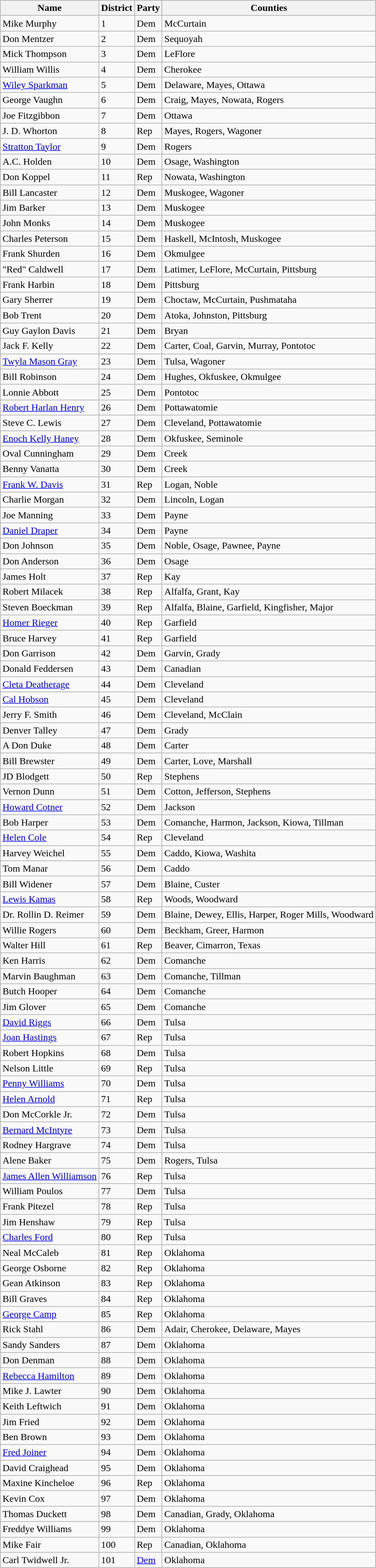<table class="wikitable sortable">
<tr>
<th>Name</th>
<th>District</th>
<th>Party</th>
<th>Counties</th>
</tr>
<tr>
<td>Mike Murphy</td>
<td>1</td>
<td>Dem</td>
<td>McCurtain</td>
</tr>
<tr>
<td>Don Mentzer</td>
<td>2</td>
<td>Dem</td>
<td>Sequoyah</td>
</tr>
<tr>
<td>Mick Thompson</td>
<td>3</td>
<td>Dem</td>
<td>LeFlore</td>
</tr>
<tr>
<td>William Willis</td>
<td>4</td>
<td>Dem</td>
<td>Cherokee</td>
</tr>
<tr>
<td><a href='#'>Wiley Sparkman</a></td>
<td>5</td>
<td>Dem</td>
<td>Delaware, Mayes, Ottawa</td>
</tr>
<tr>
<td>George Vaughn</td>
<td>6</td>
<td>Dem</td>
<td>Craig, Mayes, Nowata, Rogers</td>
</tr>
<tr>
<td>Joe Fitzgibbon</td>
<td>7</td>
<td>Dem</td>
<td>Ottawa</td>
</tr>
<tr>
<td>J. D. Whorton</td>
<td>8</td>
<td>Rep</td>
<td>Mayes, Rogers, Wagoner</td>
</tr>
<tr>
<td><a href='#'>Stratton Taylor</a></td>
<td>9</td>
<td>Dem</td>
<td>Rogers</td>
</tr>
<tr>
<td>A.C. Holden</td>
<td>10</td>
<td>Dem</td>
<td>Osage, Washington</td>
</tr>
<tr>
<td>Don Koppel</td>
<td>11</td>
<td>Rep</td>
<td>Nowata, Washington</td>
</tr>
<tr>
<td>Bill Lancaster</td>
<td>12</td>
<td>Dem</td>
<td>Muskogee, Wagoner</td>
</tr>
<tr>
<td>Jim Barker</td>
<td>13</td>
<td>Dem</td>
<td>Muskogee</td>
</tr>
<tr>
<td>John Monks</td>
<td>14</td>
<td>Dem</td>
<td>Muskogee</td>
</tr>
<tr>
<td>Charles Peterson</td>
<td>15</td>
<td>Dem</td>
<td>Haskell, McIntosh, Muskogee</td>
</tr>
<tr>
<td>Frank Shurden</td>
<td>16</td>
<td>Dem</td>
<td>Okmulgee</td>
</tr>
<tr>
<td>"Red" Caldwell</td>
<td>17</td>
<td>Dem</td>
<td>Latimer, LeFlore, McCurtain, Pittsburg</td>
</tr>
<tr>
<td>Frank Harbin</td>
<td>18</td>
<td>Dem</td>
<td>Pittsburg</td>
</tr>
<tr>
<td>Gary Sherrer</td>
<td>19</td>
<td>Dem</td>
<td>Choctaw, McCurtain, Pushmataha</td>
</tr>
<tr>
<td>Bob Trent</td>
<td>20</td>
<td>Dem</td>
<td>Atoka, Johnston, Pittsburg</td>
</tr>
<tr>
<td>Guy Gaylon Davis</td>
<td>21</td>
<td>Dem</td>
<td>Bryan</td>
</tr>
<tr>
<td>Jack F. Kelly</td>
<td>22</td>
<td>Dem</td>
<td>Carter, Coal, Garvin, Murray, Pontotoc</td>
</tr>
<tr>
<td><a href='#'>Twyla Mason Gray</a></td>
<td>23</td>
<td>Dem</td>
<td>Tulsa, Wagoner</td>
</tr>
<tr>
<td>Bill Robinson</td>
<td>24</td>
<td>Dem</td>
<td>Hughes, Okfuskee, Okmulgee</td>
</tr>
<tr>
<td>Lonnie Abbott</td>
<td>25</td>
<td>Dem</td>
<td>Pontotoc</td>
</tr>
<tr>
<td><a href='#'>Robert Harlan Henry</a></td>
<td>26</td>
<td>Dem</td>
<td>Pottawatomie</td>
</tr>
<tr>
<td>Steve C. Lewis</td>
<td>27</td>
<td>Dem</td>
<td>Cleveland, Pottawatomie</td>
</tr>
<tr>
<td><a href='#'>Enoch Kelly Haney</a></td>
<td>28</td>
<td>Dem</td>
<td>Okfuskee, Seminole</td>
</tr>
<tr>
<td>Oval Cunningham</td>
<td>29</td>
<td>Dem</td>
<td>Creek</td>
</tr>
<tr>
<td>Benny Vanatta</td>
<td>30</td>
<td>Dem</td>
<td>Creek</td>
</tr>
<tr>
<td><a href='#'>Frank W. Davis</a></td>
<td>31</td>
<td>Rep</td>
<td>Logan, Noble</td>
</tr>
<tr>
<td>Charlie Morgan</td>
<td>32</td>
<td>Dem</td>
<td>Lincoln, Logan</td>
</tr>
<tr>
<td>Joe Manning</td>
<td>33</td>
<td>Dem</td>
<td>Payne</td>
</tr>
<tr>
<td><a href='#'>Daniel Draper</a></td>
<td>34</td>
<td>Dem</td>
<td>Payne</td>
</tr>
<tr>
<td>Don Johnson</td>
<td>35</td>
<td>Dem</td>
<td>Noble, Osage, Pawnee, Payne</td>
</tr>
<tr>
<td>Don Anderson</td>
<td>36</td>
<td>Dem</td>
<td>Osage</td>
</tr>
<tr>
<td>James Holt</td>
<td>37</td>
<td>Rep</td>
<td>Kay</td>
</tr>
<tr>
<td>Robert Milacek</td>
<td>38</td>
<td>Rep</td>
<td>Alfalfa, Grant, Kay</td>
</tr>
<tr>
<td>Steven Boeckman</td>
<td>39</td>
<td>Rep</td>
<td>Alfalfa, Blaine, Garfield, Kingfisher, Major</td>
</tr>
<tr>
<td><a href='#'>Homer Rieger</a></td>
<td>40</td>
<td>Rep</td>
<td>Garfield</td>
</tr>
<tr>
<td>Bruce Harvey</td>
<td>41</td>
<td>Rep</td>
<td>Garfield</td>
</tr>
<tr>
<td>Don Garrison</td>
<td>42</td>
<td>Dem</td>
<td>Garvin, Grady</td>
</tr>
<tr>
<td>Donald Feddersen</td>
<td>43</td>
<td>Dem</td>
<td>Canadian</td>
</tr>
<tr>
<td><a href='#'>Cleta Deatherage</a></td>
<td>44</td>
<td>Dem</td>
<td>Cleveland</td>
</tr>
<tr>
<td><a href='#'>Cal Hobson</a></td>
<td>45</td>
<td>Dem</td>
<td>Cleveland</td>
</tr>
<tr>
<td>Jerry F. Smith</td>
<td>46</td>
<td>Dem</td>
<td>Cleveland, McClain</td>
</tr>
<tr>
<td>Denver Talley</td>
<td>47</td>
<td>Dem</td>
<td>Grady</td>
</tr>
<tr>
<td>A Don Duke</td>
<td>48</td>
<td>Dem</td>
<td>Carter</td>
</tr>
<tr>
<td>Bill Brewster</td>
<td>49</td>
<td>Dem</td>
<td>Carter, Love, Marshall</td>
</tr>
<tr>
<td>JD Blodgett</td>
<td>50</td>
<td>Rep</td>
<td>Stephens</td>
</tr>
<tr>
<td>Vernon Dunn</td>
<td>51</td>
<td>Dem</td>
<td>Cotton, Jefferson, Stephens</td>
</tr>
<tr>
<td><a href='#'>Howard Cotner</a></td>
<td>52</td>
<td>Dem</td>
<td>Jackson</td>
</tr>
<tr>
<td>Bob Harper</td>
<td>53</td>
<td>Dem</td>
<td>Comanche, Harmon, Jackson, Kiowa, Tillman</td>
</tr>
<tr>
<td><a href='#'>Helen Cole</a></td>
<td>54</td>
<td>Rep</td>
<td>Cleveland</td>
</tr>
<tr>
<td>Harvey Weichel</td>
<td>55</td>
<td>Dem</td>
<td>Caddo, Kiowa, Washita</td>
</tr>
<tr>
<td>Tom Manar</td>
<td>56</td>
<td>Dem</td>
<td>Caddo</td>
</tr>
<tr>
<td>Bill Widener</td>
<td>57</td>
<td>Dem</td>
<td>Blaine, Custer</td>
</tr>
<tr>
<td><a href='#'>Lewis Kamas</a></td>
<td>58</td>
<td>Rep</td>
<td>Woods, Woodward</td>
</tr>
<tr>
<td>Dr. Rollin D. Reimer</td>
<td>59</td>
<td>Dem</td>
<td>Blaine, Dewey, Ellis, Harper, Roger Mills, Woodward</td>
</tr>
<tr>
<td>Willie Rogers</td>
<td>60</td>
<td>Dem</td>
<td>Beckham, Greer, Harmon</td>
</tr>
<tr>
<td>Walter Hill</td>
<td>61</td>
<td>Rep</td>
<td>Beaver, Cimarron, Texas</td>
</tr>
<tr>
<td>Ken Harris</td>
<td>62</td>
<td>Dem</td>
<td>Comanche</td>
</tr>
<tr>
<td>Marvin Baughman</td>
<td>63</td>
<td>Dem</td>
<td>Comanche, Tillman</td>
</tr>
<tr>
<td>Butch Hooper</td>
<td>64</td>
<td>Dem</td>
<td>Comanche</td>
</tr>
<tr>
<td>Jim Glover</td>
<td>65</td>
<td>Dem</td>
<td>Comanche</td>
</tr>
<tr>
<td><a href='#'>David Riggs</a></td>
<td>66</td>
<td>Dem</td>
<td>Tulsa</td>
</tr>
<tr>
<td><a href='#'>Joan Hastings</a></td>
<td>67</td>
<td>Rep</td>
<td>Tulsa</td>
</tr>
<tr>
<td>Robert Hopkins</td>
<td>68</td>
<td>Dem</td>
<td>Tulsa</td>
</tr>
<tr>
<td>Nelson Little</td>
<td>69</td>
<td>Rep</td>
<td>Tulsa</td>
</tr>
<tr>
<td><a href='#'>Penny Williams</a></td>
<td>70</td>
<td>Dem</td>
<td>Tulsa</td>
</tr>
<tr>
<td><a href='#'>Helen Arnold</a></td>
<td>71</td>
<td>Rep</td>
<td>Tulsa</td>
</tr>
<tr>
<td>Don McCorkle Jr.</td>
<td>72</td>
<td>Dem</td>
<td>Tulsa</td>
</tr>
<tr>
<td><a href='#'>Bernard McIntyre</a></td>
<td>73</td>
<td>Dem</td>
<td>Tulsa</td>
</tr>
<tr>
<td>Rodney Hargrave</td>
<td>74</td>
<td>Dem</td>
<td>Tulsa</td>
</tr>
<tr>
<td>Alene Baker</td>
<td>75</td>
<td>Dem</td>
<td>Rogers, Tulsa</td>
</tr>
<tr>
<td><a href='#'>James Allen Williamson</a></td>
<td>76</td>
<td>Rep</td>
<td>Tulsa</td>
</tr>
<tr>
<td>William Poulos</td>
<td>77</td>
<td>Dem</td>
<td>Tulsa</td>
</tr>
<tr>
<td>Frank Pitezel</td>
<td>78</td>
<td>Rep</td>
<td>Tulsa</td>
</tr>
<tr>
<td>Jim Henshaw</td>
<td>79</td>
<td>Rep</td>
<td>Tulsa</td>
</tr>
<tr>
<td><a href='#'>Charles Ford</a></td>
<td>80</td>
<td>Rep</td>
<td>Tulsa</td>
</tr>
<tr>
<td>Neal McCaleb</td>
<td>81</td>
<td>Rep</td>
<td>Oklahoma</td>
</tr>
<tr>
<td>George Osborne</td>
<td>82</td>
<td>Rep</td>
<td>Oklahoma</td>
</tr>
<tr>
<td>Gean Atkinson</td>
<td>83</td>
<td>Rep</td>
<td>Oklahoma</td>
</tr>
<tr>
<td>Bill Graves</td>
<td>84</td>
<td>Rep</td>
<td>Oklahoma</td>
</tr>
<tr>
<td><a href='#'>George Camp</a></td>
<td>85</td>
<td>Rep</td>
<td>Oklahoma</td>
</tr>
<tr>
<td>Rick Stahl</td>
<td>86</td>
<td>Dem</td>
<td>Adair, Cherokee, Delaware, Mayes</td>
</tr>
<tr>
<td>Sandy Sanders</td>
<td>87</td>
<td>Dem</td>
<td>Oklahoma</td>
</tr>
<tr>
<td>Don Denman</td>
<td>88</td>
<td>Dem</td>
<td>Oklahoma</td>
</tr>
<tr>
<td><a href='#'>Rebecca Hamilton</a></td>
<td>89</td>
<td>Dem</td>
<td>Oklahoma</td>
</tr>
<tr>
<td>Mike J. Lawter</td>
<td>90</td>
<td>Dem</td>
<td>Oklahoma</td>
</tr>
<tr>
<td>Keith Leftwich</td>
<td>91</td>
<td>Dem</td>
<td>Oklahoma</td>
</tr>
<tr>
<td>Jim Fried</td>
<td>92</td>
<td>Dem</td>
<td>Oklahoma</td>
</tr>
<tr>
<td>Ben Brown</td>
<td>93</td>
<td>Dem</td>
<td>Oklahoma</td>
</tr>
<tr>
<td><a href='#'>Fred Joiner</a></td>
<td>94</td>
<td>Dem</td>
<td>Oklahoma</td>
</tr>
<tr>
<td>David Craighead</td>
<td>95</td>
<td>Dem</td>
<td>Oklahoma</td>
</tr>
<tr>
<td>Maxine Kincheloe</td>
<td>96</td>
<td>Rep</td>
<td>Oklahoma</td>
</tr>
<tr>
<td>Kevin Cox</td>
<td>97</td>
<td>Dem</td>
<td>Oklahoma</td>
</tr>
<tr>
<td>Thomas Duckett</td>
<td>98</td>
<td>Dem</td>
<td>Canadian, Grady, Oklahoma</td>
</tr>
<tr>
<td>Freddye Williams</td>
<td>99</td>
<td>Dem</td>
<td>Oklahoma</td>
</tr>
<tr>
<td>Mike Fair</td>
<td>100</td>
<td>Rep</td>
<td>Canadian, Oklahoma</td>
</tr>
<tr>
<td>Carl Twidwell Jr.</td>
<td>101</td>
<td><a href='#'>Dem</a></td>
<td>Oklahoma</td>
</tr>
</table>
